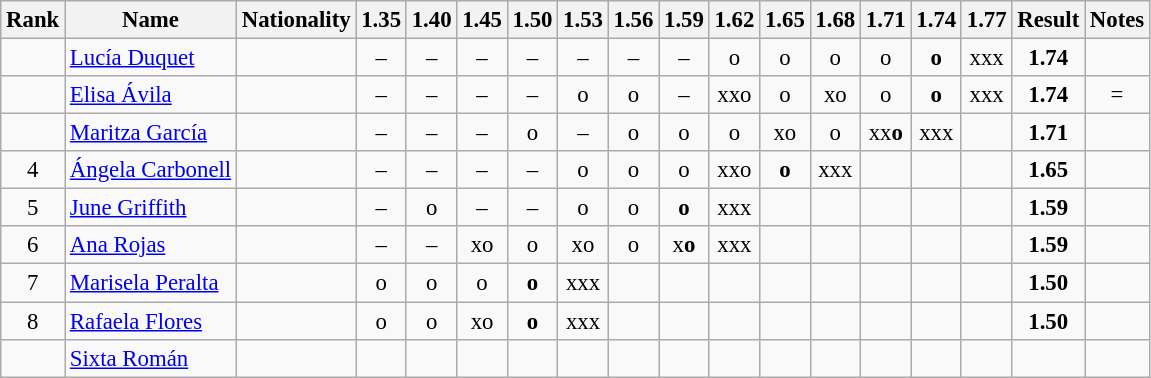<table class="wikitable sortable" style="text-align:center;font-size:95%">
<tr>
<th>Rank</th>
<th>Name</th>
<th>Nationality</th>
<th>1.35</th>
<th>1.40</th>
<th>1.45</th>
<th>1.50</th>
<th>1.53</th>
<th>1.56</th>
<th>1.59</th>
<th>1.62</th>
<th>1.65</th>
<th>1.68</th>
<th>1.71</th>
<th>1.74</th>
<th>1.77</th>
<th>Result</th>
<th>Notes</th>
</tr>
<tr>
<td></td>
<td align=left><a href='#'>Lucía Duquet</a></td>
<td align=left></td>
<td>–</td>
<td>–</td>
<td>–</td>
<td>–</td>
<td>–</td>
<td>–</td>
<td>–</td>
<td>o</td>
<td>o</td>
<td>o</td>
<td>o</td>
<td><strong>o</strong></td>
<td>xxx</td>
<td><strong>1.74</strong></td>
<td></td>
</tr>
<tr>
<td></td>
<td align=left><a href='#'>Elisa Ávila</a></td>
<td align=left></td>
<td>–</td>
<td>–</td>
<td>–</td>
<td>–</td>
<td>o</td>
<td>o</td>
<td>–</td>
<td>xxo</td>
<td>o</td>
<td>xo</td>
<td>o</td>
<td><strong>o</strong></td>
<td>xxx</td>
<td><strong>1.74</strong></td>
<td>=</td>
</tr>
<tr>
<td></td>
<td align=left><a href='#'>Maritza García</a></td>
<td align=left></td>
<td>–</td>
<td>–</td>
<td>–</td>
<td>o</td>
<td>–</td>
<td>o</td>
<td>o</td>
<td>o</td>
<td>xo</td>
<td>o</td>
<td>xx<strong>o</strong></td>
<td>xxx</td>
<td></td>
<td><strong>1.71</strong></td>
<td></td>
</tr>
<tr>
<td>4</td>
<td align=left><a href='#'>Ángela Carbonell</a></td>
<td align=left></td>
<td>–</td>
<td>–</td>
<td>–</td>
<td>–</td>
<td>o</td>
<td>o</td>
<td>o</td>
<td>xxo</td>
<td><strong>o</strong></td>
<td>xxx</td>
<td></td>
<td></td>
<td></td>
<td><strong>1.65</strong></td>
<td></td>
</tr>
<tr>
<td>5</td>
<td align=left><a href='#'>June Griffith</a></td>
<td align=left></td>
<td>–</td>
<td>o</td>
<td>–</td>
<td>–</td>
<td>o</td>
<td>o</td>
<td><strong>o</strong></td>
<td>xxx</td>
<td></td>
<td></td>
<td></td>
<td></td>
<td></td>
<td><strong>1.59</strong></td>
<td></td>
</tr>
<tr>
<td>6</td>
<td align=left><a href='#'>Ana Rojas</a></td>
<td align=left></td>
<td>–</td>
<td>–</td>
<td>xo</td>
<td>o</td>
<td>xo</td>
<td>o</td>
<td>x<strong>o</strong></td>
<td>xxx</td>
<td></td>
<td></td>
<td></td>
<td></td>
<td></td>
<td><strong>1.59</strong></td>
<td></td>
</tr>
<tr>
<td>7</td>
<td align=left><a href='#'>Marisela Peralta</a></td>
<td align=left></td>
<td>o</td>
<td>o</td>
<td>o</td>
<td><strong>o</strong></td>
<td>xxx</td>
<td></td>
<td></td>
<td></td>
<td></td>
<td></td>
<td></td>
<td></td>
<td></td>
<td><strong>1.50</strong></td>
<td></td>
</tr>
<tr>
<td>8</td>
<td align=left><a href='#'>Rafaela Flores</a></td>
<td align=left></td>
<td>o</td>
<td>o</td>
<td>xo</td>
<td><strong>o</strong></td>
<td>xxx</td>
<td></td>
<td></td>
<td></td>
<td></td>
<td></td>
<td></td>
<td></td>
<td></td>
<td><strong>1.50</strong></td>
<td></td>
</tr>
<tr>
<td></td>
<td align=left><a href='#'>Sixta Román</a></td>
<td align=left></td>
<td></td>
<td></td>
<td></td>
<td></td>
<td></td>
<td></td>
<td></td>
<td></td>
<td></td>
<td></td>
<td></td>
<td></td>
<td></td>
<td></td>
<td></td>
</tr>
</table>
